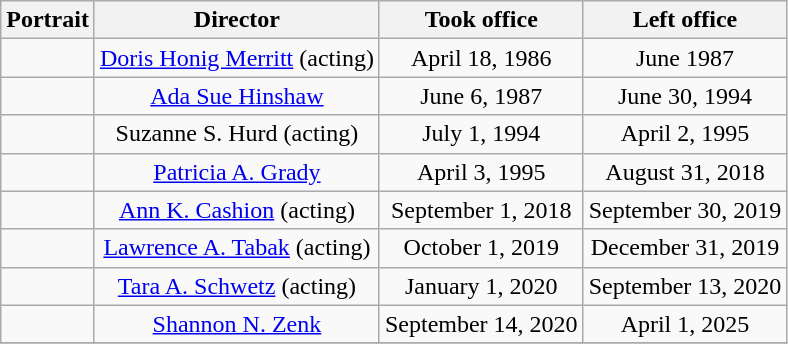<table class=wikitable style="text-align:center">
<tr>
<th>Portrait</th>
<th>Director</th>
<th>Took office</th>
<th>Left office</th>
</tr>
<tr>
<td></td>
<td><a href='#'>Doris Honig Merritt</a> (acting)</td>
<td>April 18, 1986</td>
<td>June 1987</td>
</tr>
<tr>
<td></td>
<td><a href='#'>Ada Sue Hinshaw</a></td>
<td>June 6, 1987</td>
<td>June 30, 1994</td>
</tr>
<tr>
<td></td>
<td>Suzanne S. Hurd (acting)</td>
<td>July 1, 1994</td>
<td>April 2, 1995</td>
</tr>
<tr>
<td></td>
<td><a href='#'>Patricia A. Grady</a></td>
<td>April 3, 1995</td>
<td>August 31, 2018</td>
</tr>
<tr>
<td></td>
<td><a href='#'>Ann K. Cashion</a> (acting)</td>
<td>September 1, 2018</td>
<td>September 30, 2019</td>
</tr>
<tr>
<td></td>
<td><a href='#'>Lawrence A. Tabak</a> (acting)</td>
<td>October 1, 2019</td>
<td>December 31, 2019</td>
</tr>
<tr>
<td></td>
<td><a href='#'>Tara A. Schwetz</a> (acting)</td>
<td>January 1, 2020</td>
<td>September 13, 2020</td>
</tr>
<tr>
<td></td>
<td><a href='#'>Shannon N. Zenk</a></td>
<td>September 14, 2020</td>
<td>April 1, 2025</td>
</tr>
<tr>
</tr>
</table>
